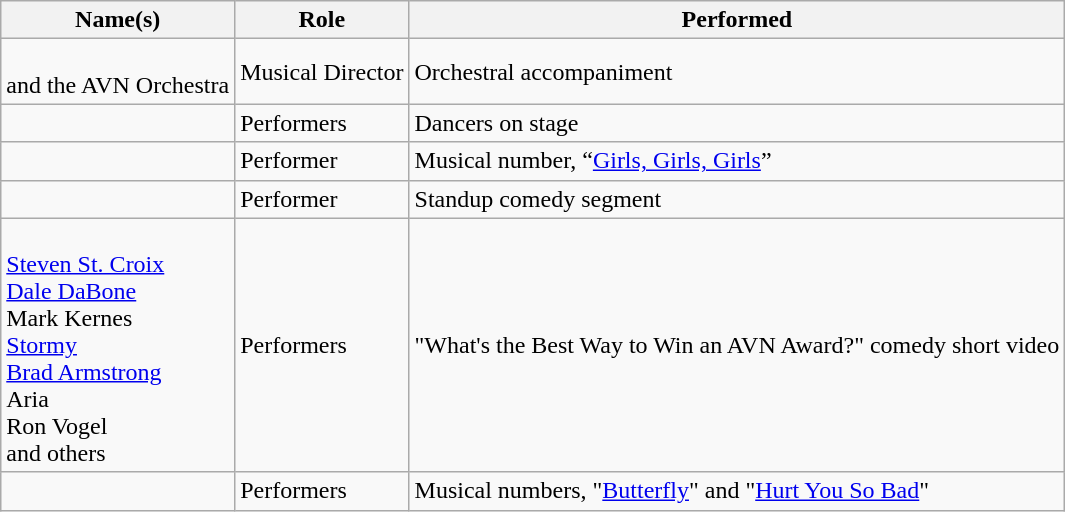<table class="wikitable sortable">
<tr>
<th>Name(s)</th>
<th>Role</th>
<th>Performed</th>
</tr>
<tr>
<td><br>and the AVN Orchestra</td>
<td>Musical Director</td>
<td>Orchestral accompaniment</td>
</tr>
<tr>
<td></td>
<td>Performers</td>
<td>Dancers on stage</td>
</tr>
<tr>
<td></td>
<td>Performer</td>
<td>Musical number, “<a href='#'>Girls, Girls, Girls</a>”</td>
</tr>
<tr>
<td></td>
<td>Performer</td>
<td>Standup comedy segment</td>
</tr>
<tr>
<td><br><a href='#'>Steven St. Croix</a><br><a href='#'>Dale DaBone</a> <br>Mark Kernes <br><a href='#'>Stormy</a> <br><a href='#'>Brad Armstrong</a><br>Aria<br>Ron Vogel<br> and others</td>
<td>Performers</td>
<td>"What's the Best Way to Win an AVN Award?" comedy short video</td>
</tr>
<tr>
<td></td>
<td>Performers</td>
<td>Musical numbers, "<a href='#'>Butterfly</a>" and "<a href='#'>Hurt You So Bad</a>"</td>
</tr>
</table>
